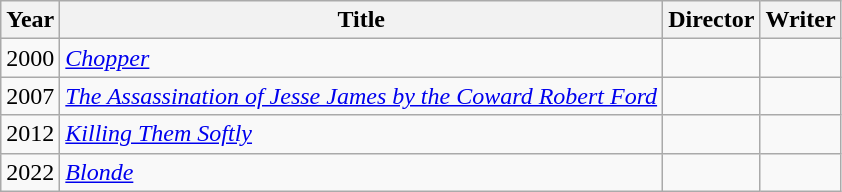<table class="wikitable">
<tr>
<th>Year</th>
<th>Title</th>
<th>Director</th>
<th>Writer</th>
</tr>
<tr>
<td>2000</td>
<td><em><a href='#'>Chopper</a></em></td>
<td></td>
<td></td>
</tr>
<tr>
<td>2007</td>
<td><em><a href='#'>The Assassination of Jesse James by the Coward Robert Ford</a></em></td>
<td></td>
<td></td>
</tr>
<tr>
<td>2012</td>
<td><em><a href='#'>Killing Them Softly</a></em></td>
<td></td>
<td></td>
</tr>
<tr>
<td>2022</td>
<td><em><a href='#'>Blonde</a></em></td>
<td></td>
<td></td>
</tr>
</table>
